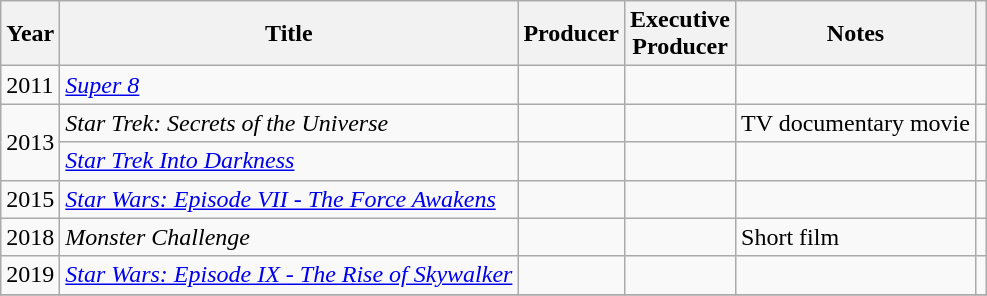<table class = "wikitable">
<tr>
<th>Year</th>
<th>Title</th>
<th>Producer</th>
<th>Executive<br>Producer</th>
<th class="unsortable">Notes</th>
<th class="unsortable"></th>
</tr>
<tr>
<td>2011</td>
<td><em><a href='#'>Super 8</a></em></td>
<td></td>
<td></td>
<td></td>
<td></td>
</tr>
<tr>
<td rowspan=2>2013</td>
<td><em>Star Trek: Secrets of the Universe</em></td>
<td></td>
<td></td>
<td>TV documentary movie</td>
<td></td>
</tr>
<tr>
<td><em><a href='#'>Star Trek Into Darkness</a></em></td>
<td></td>
<td></td>
<td></td>
<td></td>
</tr>
<tr>
<td>2015</td>
<td><em><a href='#'>Star Wars: Episode VII - The Force Awakens</a></em></td>
<td></td>
<td></td>
<td></td>
<td></td>
</tr>
<tr>
<td>2018</td>
<td><em>Monster Challenge</em></td>
<td></td>
<td></td>
<td>Short film</td>
<td></td>
</tr>
<tr>
<td>2019</td>
<td><em><a href='#'>Star Wars: Episode IX - The Rise of Skywalker</a></em></td>
<td></td>
<td></td>
<td></td>
<td></td>
</tr>
<tr>
</tr>
</table>
